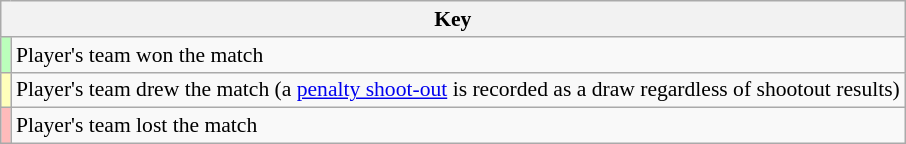<table class="wikitable plainrowheaders"  style="font-size:90%;">
<tr>
<th colspan="2" scope="col">Key</th>
</tr>
<tr>
<th align="left" scope="row" style="background:#bbffbb"></th>
<td align="left">Player's team won the match</td>
</tr>
<tr>
<th align="left" scope="row" style="background:#ffffbb"></th>
<td align="left">Player's team drew the match (a <a href='#'>penalty shoot-out</a> is recorded as a draw regardless of shootout results)</td>
</tr>
<tr>
<th align="left" scope="row" style="background:#ffbbbb;"></th>
<td align="left">Player's team lost the match</td>
</tr>
</table>
